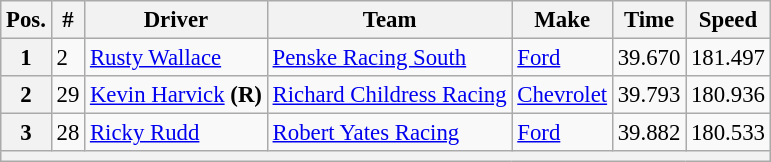<table class="wikitable" style="font-size:95%">
<tr>
<th>Pos.</th>
<th>#</th>
<th>Driver</th>
<th>Team</th>
<th>Make</th>
<th>Time</th>
<th>Speed</th>
</tr>
<tr>
<th>1</th>
<td>2</td>
<td><a href='#'>Rusty Wallace</a></td>
<td><a href='#'>Penske Racing South</a></td>
<td><a href='#'>Ford</a></td>
<td>39.670</td>
<td>181.497</td>
</tr>
<tr>
<th>2</th>
<td>29</td>
<td><a href='#'>Kevin Harvick</a> <strong>(R)</strong></td>
<td><a href='#'>Richard Childress Racing</a></td>
<td><a href='#'>Chevrolet</a></td>
<td>39.793</td>
<td>180.936</td>
</tr>
<tr>
<th>3</th>
<td>28</td>
<td><a href='#'>Ricky Rudd</a></td>
<td><a href='#'>Robert Yates Racing</a></td>
<td><a href='#'>Ford</a></td>
<td>39.882</td>
<td>180.533</td>
</tr>
<tr>
<th colspan="7"></th>
</tr>
</table>
